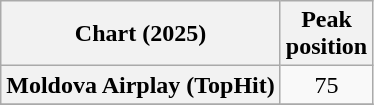<table class="wikitable plainrowheaders" style="text-align:center">
<tr>
<th scope="col">Chart (2025)</th>
<th scope="col">Peak<br>position</th>
</tr>
<tr>
<th scope="row">Moldova Airplay (TopHit)</th>
<td>75</td>
</tr>
<tr>
</tr>
</table>
